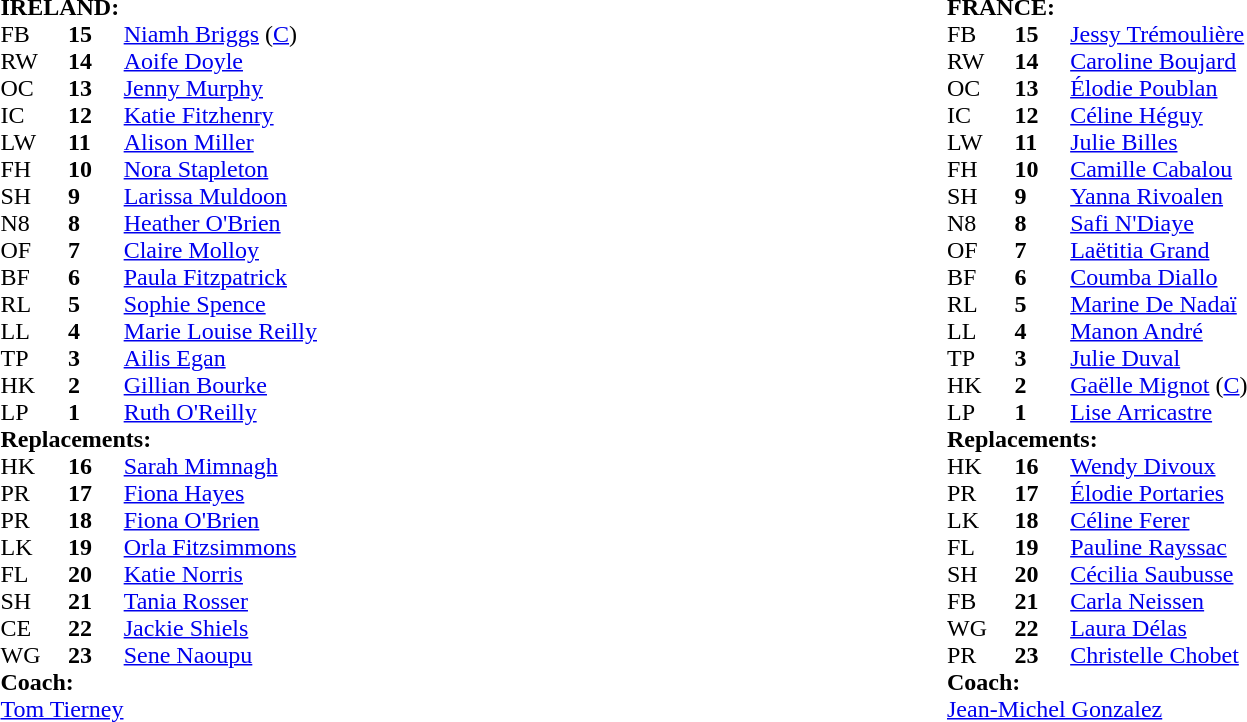<table style="width:100%">
<tr>
<td width="50%"><br><table cellspacing="0" cellpadding="0">
<tr>
<td colspan="4"><strong>IRELAND:</strong></td>
</tr>
<tr>
<th width="3%"></th>
<th width="3%"></th>
<th width="22%"></th>
<th width="22%"></th>
</tr>
<tr>
<td>FB</td>
<td><strong>15</strong></td>
<td><a href='#'>Niamh Briggs</a> (<a href='#'>C</a>)</td>
</tr>
<tr>
<td>RW</td>
<td><strong>14</strong></td>
<td><a href='#'>Aoife Doyle</a></td>
</tr>
<tr>
<td>OC</td>
<td><strong>13</strong></td>
<td><a href='#'>Jenny Murphy</a></td>
</tr>
<tr>
<td>IC</td>
<td><strong>12</strong></td>
<td><a href='#'>Katie Fitzhenry</a></td>
</tr>
<tr>
<td>LW</td>
<td><strong>11</strong></td>
<td><a href='#'>Alison Miller</a></td>
</tr>
<tr>
<td>FH</td>
<td><strong>10</strong></td>
<td><a href='#'>Nora Stapleton</a></td>
</tr>
<tr>
<td>SH</td>
<td><strong>9</strong></td>
<td><a href='#'>Larissa Muldoon</a></td>
<td></td>
</tr>
<tr>
<td>N8</td>
<td><strong>8</strong></td>
<td><a href='#'>Heather O'Brien</a></td>
</tr>
<tr>
<td>OF</td>
<td><strong>7</strong></td>
<td><a href='#'>Claire Molloy</a></td>
</tr>
<tr>
<td>BF</td>
<td><strong>6</strong></td>
<td><a href='#'>Paula Fitzpatrick</a></td>
<td></td>
</tr>
<tr>
<td>RL</td>
<td><strong>5</strong></td>
<td><a href='#'>Sophie Spence</a></td>
</tr>
<tr>
<td>LL</td>
<td><strong>4</strong></td>
<td><a href='#'>Marie Louise Reilly</a></td>
</tr>
<tr>
<td>TP</td>
<td><strong>3</strong></td>
<td><a href='#'>Ailis Egan</a></td>
</tr>
<tr>
<td>HK</td>
<td><strong>2</strong></td>
<td><a href='#'>Gillian Bourke</a></td>
</tr>
<tr>
<td>LP</td>
<td><strong>1</strong></td>
<td><a href='#'>Ruth O'Reilly</a></td>
<td></td>
</tr>
<tr>
<td colspan=4><strong>Replacements:</strong></td>
</tr>
<tr>
<td>HK</td>
<td><strong>16</strong></td>
<td><a href='#'>Sarah Mimnagh</a></td>
</tr>
<tr>
<td>PR</td>
<td><strong>17</strong></td>
<td><a href='#'>Fiona Hayes</a></td>
<td></td>
</tr>
<tr>
<td>PR</td>
<td><strong>18</strong></td>
<td><a href='#'>Fiona O'Brien</a></td>
</tr>
<tr>
<td>LK</td>
<td><strong>19</strong></td>
<td><a href='#'>Orla Fitzsimmons</a></td>
</tr>
<tr>
<td>FL</td>
<td><strong>20</strong></td>
<td><a href='#'>Katie Norris</a></td>
</tr>
<tr>
<td>SH</td>
<td><strong>21</strong></td>
<td><a href='#'>Tania Rosser</a></td>
<td></td>
</tr>
<tr>
<td>CE</td>
<td><strong>22</strong></td>
<td><a href='#'>Jackie Shiels</a></td>
</tr>
<tr>
<td>WG</td>
<td><strong>23</strong></td>
<td><a href='#'>Sene Naoupu</a></td>
</tr>
<tr>
<td colspan="4"><strong>Coach:</strong></td>
</tr>
<tr>
<td colspan="4"> <a href='#'>Tom Tierney</a></td>
</tr>
<tr>
</tr>
</table>
</td>
<td width="50%"><br><table cellspacing="0" cellpadding="0">
<tr>
<td colspan="4"><strong>FRANCE:</strong></td>
</tr>
<tr>
<th width="3%"></th>
<th width="3%"></th>
<th width="22%"></th>
<th width="22%"></th>
</tr>
<tr>
<td>FB</td>
<td><strong>15</strong></td>
<td><a href='#'>Jessy Trémoulière</a></td>
</tr>
<tr>
<td>RW</td>
<td><strong>14</strong></td>
<td><a href='#'>Caroline Boujard</a></td>
<td></td>
</tr>
<tr>
<td>OC</td>
<td><strong>13</strong></td>
<td><a href='#'>Élodie Poublan</a></td>
</tr>
<tr>
<td>IC</td>
<td><strong>12</strong></td>
<td><a href='#'>Céline Héguy</a></td>
</tr>
<tr>
<td>LW</td>
<td><strong>11</strong></td>
<td><a href='#'>Julie Billes</a></td>
</tr>
<tr>
<td>FH</td>
<td><strong>10</strong></td>
<td><a href='#'>Camille Cabalou</a></td>
</tr>
<tr>
<td>SH</td>
<td><strong>9</strong></td>
<td><a href='#'>Yanna Rivoalen</a></td>
</tr>
<tr>
<td>N8</td>
<td><strong>8</strong></td>
<td><a href='#'>Safi N'Diaye</a></td>
</tr>
<tr>
<td>OF</td>
<td><strong>7</strong></td>
<td><a href='#'>Laëtitia Grand</a></td>
<td></td>
</tr>
<tr>
<td>BF</td>
<td><strong>6</strong></td>
<td><a href='#'>Coumba Diallo</a></td>
</tr>
<tr>
<td>RL</td>
<td><strong>5</strong></td>
<td><a href='#'>Marine De Nadaï</a></td>
<td> </td>
</tr>
<tr>
<td>LL</td>
<td><strong>4</strong></td>
<td><a href='#'>Manon André</a></td>
</tr>
<tr>
<td>TP</td>
<td><strong>3</strong></td>
<td><a href='#'>Julie Duval</a></td>
<td></td>
</tr>
<tr>
<td>HK</td>
<td><strong>2</strong></td>
<td><a href='#'>Gaëlle Mignot</a> (<a href='#'>C</a>)</td>
</tr>
<tr>
<td>LP</td>
<td><strong>1</strong></td>
<td><a href='#'>Lise Arricastre</a></td>
</tr>
<tr>
<td colspan=4><strong>Replacements:</strong></td>
</tr>
<tr>
<td>HK</td>
<td><strong>16</strong></td>
<td><a href='#'>Wendy Divoux</a></td>
</tr>
<tr>
<td>PR</td>
<td><strong>17</strong></td>
<td><a href='#'>Élodie Portaries</a></td>
</tr>
<tr>
<td>LK</td>
<td><strong>18</strong></td>
<td><a href='#'>Céline Ferer</a></td>
<td></td>
</tr>
<tr>
<td>FL</td>
<td><strong>19</strong></td>
<td><a href='#'>Pauline Rayssac</a></td>
<td></td>
</tr>
<tr>
<td>SH</td>
<td><strong>20</strong></td>
<td><a href='#'>Cécilia Saubusse</a></td>
</tr>
<tr>
<td>FB</td>
<td><strong>21</strong></td>
<td><a href='#'>Carla Neissen</a></td>
</tr>
<tr>
<td>WG</td>
<td><strong>22</strong></td>
<td><a href='#'>Laura Délas</a></td>
<td></td>
</tr>
<tr>
<td>PR</td>
<td><strong>23</strong></td>
<td><a href='#'>Christelle Chobet</a></td>
<td></td>
</tr>
<tr>
<td colspan="4"><strong>Coach:</strong></td>
</tr>
<tr>
<td colspan="4"> <a href='#'>Jean-Michel Gonzalez</a></td>
</tr>
<tr>
</tr>
</table>
</td>
</tr>
</table>
